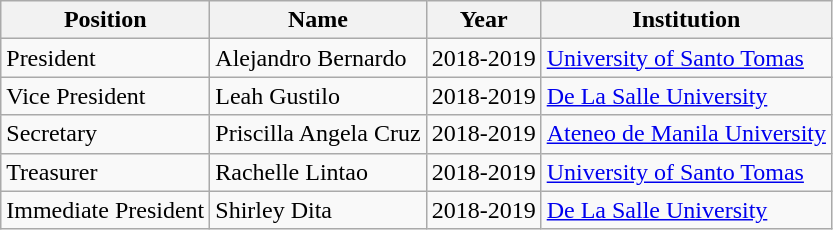<table class=wikitable>
<tr>
<th>Position</th>
<th>Name</th>
<th>Year</th>
<th>Institution</th>
</tr>
<tr>
<td>President</td>
<td>Alejandro Bernardo</td>
<td>2018-2019</td>
<td><a href='#'>University of Santo Tomas</a></td>
</tr>
<tr>
<td>Vice President</td>
<td>Leah Gustilo</td>
<td>2018-2019</td>
<td><a href='#'>De La Salle University</a></td>
</tr>
<tr>
<td>Secretary</td>
<td>Priscilla Angela Cruz</td>
<td>2018-2019</td>
<td><a href='#'>Ateneo de Manila University</a></td>
</tr>
<tr>
<td>Treasurer</td>
<td>Rachelle Lintao</td>
<td>2018-2019</td>
<td><a href='#'>University of Santo Tomas</a></td>
</tr>
<tr>
<td>Immediate President</td>
<td>Shirley Dita</td>
<td>2018-2019</td>
<td><a href='#'>De La Salle University</a></td>
</tr>
</table>
